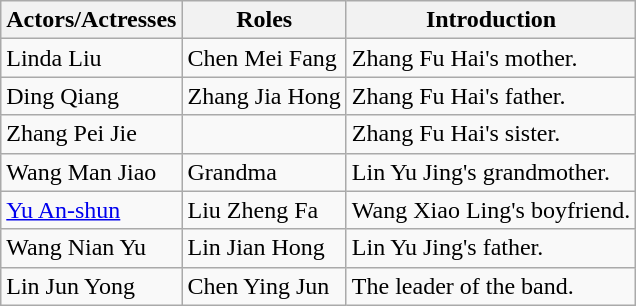<table class="wikitable">
<tr>
<th>Actors/Actresses</th>
<th>Roles</th>
<th>Introduction</th>
</tr>
<tr>
<td>Linda Liu</td>
<td>Chen Mei Fang</td>
<td>Zhang Fu Hai's mother.</td>
</tr>
<tr>
<td>Ding Qiang</td>
<td>Zhang Jia Hong</td>
<td>Zhang Fu Hai's father.</td>
</tr>
<tr>
<td>Zhang Pei Jie</td>
<td></td>
<td>Zhang Fu Hai's sister.</td>
</tr>
<tr>
<td>Wang Man Jiao</td>
<td>Grandma</td>
<td>Lin Yu Jing's grandmother.</td>
</tr>
<tr>
<td><a href='#'>Yu An-shun</a></td>
<td>Liu Zheng Fa</td>
<td>Wang Xiao Ling's boyfriend.</td>
</tr>
<tr>
<td>Wang Nian Yu</td>
<td>Lin Jian Hong</td>
<td>Lin Yu Jing's father.</td>
</tr>
<tr>
<td>Lin Jun Yong</td>
<td>Chen Ying Jun</td>
<td>The leader of the band.</td>
</tr>
</table>
